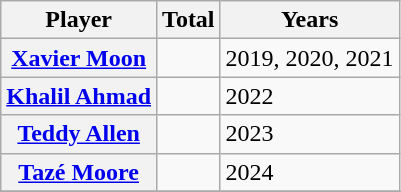<table class="sortable wikitable plainrowheaders">
<tr>
<th scope="col">Player</th>
<th scope="col">Total</th>
<th scope="col" class="unsortable">Years</th>
</tr>
<tr>
<th scope="row"><a href='#'>Xavier Moon</a></th>
<td style="text-align:center;"></td>
<td>2019, 2020, 2021</td>
</tr>
<tr>
<th scope="row"><a href='#'>Khalil Ahmad</a></th>
<td style="text-align:center;"></td>
<td>2022</td>
</tr>
<tr>
<th scope="row"><a href='#'>Teddy Allen</a></th>
<td style="text-align:center;"></td>
<td>2023</td>
</tr>
<tr>
<th scope="row"><a href='#'>Tazé Moore</a></th>
<td style="text-align:center;"></td>
<td>2024</td>
</tr>
<tr>
</tr>
</table>
